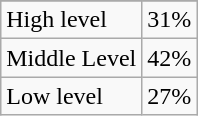<table class="wikitable">
<tr>
</tr>
<tr>
<td>High level</td>
<td>31%</td>
</tr>
<tr>
<td>Middle Level</td>
<td>42%</td>
</tr>
<tr>
<td>Low level</td>
<td>27%</td>
</tr>
</table>
